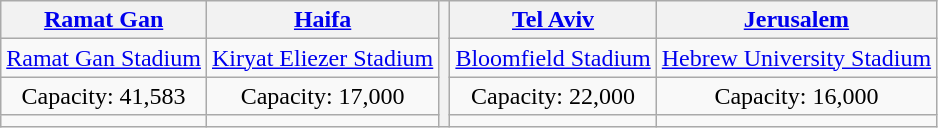<table class="wikitable" style="text-align:center">
<tr>
<th><a href='#'>Ramat Gan</a></th>
<th><a href='#'>Haifa</a></th>
<th rowspan=4></th>
<th><a href='#'>Tel Aviv</a></th>
<th><a href='#'>Jerusalem</a></th>
</tr>
<tr>
<td><a href='#'>Ramat Gan Stadium</a></td>
<td><a href='#'>Kiryat Eliezer Stadium</a></td>
<td><a href='#'>Bloomfield Stadium</a></td>
<td><a href='#'>Hebrew University Stadium</a></td>
</tr>
<tr>
<td>Capacity: 41,583</td>
<td>Capacity: 17,000</td>
<td>Capacity: 22,000</td>
<td>Capacity: 16,000</td>
</tr>
<tr>
<td></td>
<td></td>
<td></td>
<td></td>
</tr>
</table>
